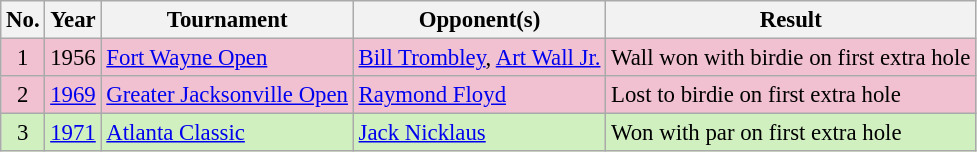<table class="wikitable" style="font-size:95%;">
<tr>
<th>No.</th>
<th>Year</th>
<th>Tournament</th>
<th>Opponent(s)</th>
<th>Result</th>
</tr>
<tr style="background:#F2C1D1;">
<td align=center>1</td>
<td>1956</td>
<td><a href='#'>Fort Wayne Open</a></td>
<td> <a href='#'>Bill Trombley</a>,  <a href='#'>Art Wall Jr.</a></td>
<td>Wall won with birdie on first extra hole</td>
</tr>
<tr style="background:#F2C1D1;">
<td align=center>2</td>
<td><a href='#'>1969</a></td>
<td><a href='#'>Greater Jacksonville Open</a></td>
<td> <a href='#'>Raymond Floyd</a></td>
<td>Lost to birdie on first extra hole</td>
</tr>
<tr style="background:#D0F0C0">
<td align=center>3</td>
<td><a href='#'>1971</a></td>
<td><a href='#'>Atlanta Classic</a></td>
<td> <a href='#'>Jack Nicklaus</a></td>
<td>Won with par on first extra hole</td>
</tr>
</table>
